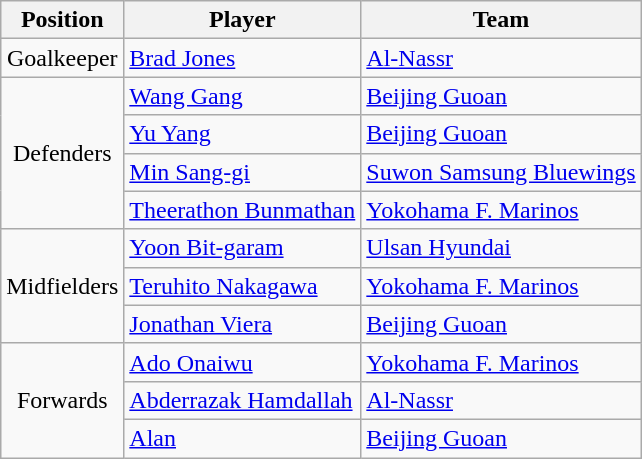<table class="wikitable">
<tr>
<th>Position</th>
<th>Player</th>
<th>Team</th>
</tr>
<tr>
<td align=center>Goalkeeper</td>
<td> <a href='#'>Brad Jones</a></td>
<td> <a href='#'>Al-Nassr</a></td>
</tr>
<tr>
<td align=center rowspan=4>Defenders</td>
<td> <a href='#'>Wang Gang</a></td>
<td> <a href='#'>Beijing Guoan</a></td>
</tr>
<tr>
<td> <a href='#'>Yu Yang</a></td>
<td> <a href='#'>Beijing Guoan</a></td>
</tr>
<tr>
<td> <a href='#'>Min Sang-gi</a></td>
<td> <a href='#'>Suwon Samsung Bluewings</a></td>
</tr>
<tr>
<td> <a href='#'>Theerathon Bunmathan</a></td>
<td> <a href='#'>Yokohama F. Marinos</a></td>
</tr>
<tr>
<td align=center rowspan=3>Midfielders</td>
<td> <a href='#'>Yoon Bit-garam</a></td>
<td> <a href='#'>Ulsan Hyundai</a></td>
</tr>
<tr>
<td> <a href='#'>Teruhito Nakagawa</a></td>
<td> <a href='#'>Yokohama F. Marinos</a></td>
</tr>
<tr>
<td> <a href='#'>Jonathan Viera</a></td>
<td> <a href='#'>Beijing Guoan</a></td>
</tr>
<tr>
<td align=center rowspan=3>Forwards</td>
<td> <a href='#'>Ado Onaiwu</a></td>
<td> <a href='#'>Yokohama F. Marinos</a></td>
</tr>
<tr>
<td> <a href='#'>Abderrazak Hamdallah</a></td>
<td> <a href='#'>Al-Nassr</a></td>
</tr>
<tr>
<td> <a href='#'>Alan</a></td>
<td> <a href='#'>Beijing Guoan</a></td>
</tr>
</table>
